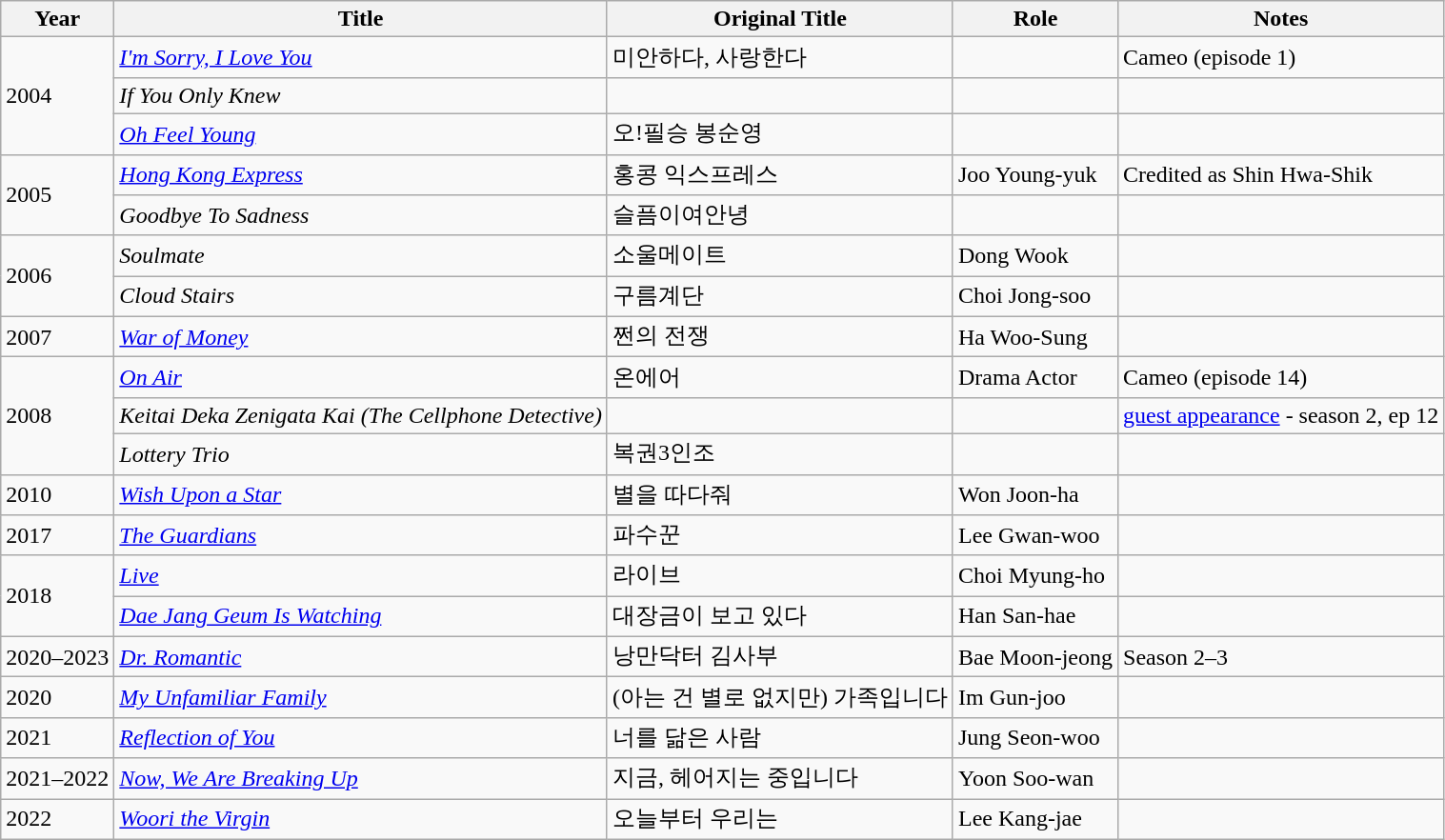<table class="wikitable sortable">
<tr>
<th>Year</th>
<th>Title</th>
<th>Original Title</th>
<th>Role</th>
<th>Notes</th>
</tr>
<tr>
<td rowspan="3">2004</td>
<td><em><a href='#'>I'm Sorry, I Love You</a></em></td>
<td>미안하다, 사랑한다</td>
<td></td>
<td>Cameo (episode 1)</td>
</tr>
<tr>
<td><em>If You Only Knew</em></td>
<td></td>
<td></td>
<td></td>
</tr>
<tr>
<td><em><a href='#'>Oh Feel Young</a></em></td>
<td>오!필승 봉순영</td>
<td></td>
<td></td>
</tr>
<tr>
<td rowspan="2">2005</td>
<td><a href='#'><em>Hong Kong Express</em></a></td>
<td>홍콩 익스프레스</td>
<td>Joo Young-yuk</td>
<td>Credited as Shin Hwa-Shik</td>
</tr>
<tr>
<td><em>Goodbye To Sadness</em></td>
<td>슬픔이여안녕</td>
<td></td>
<td></td>
</tr>
<tr>
<td rowspan="2">2006</td>
<td><em>Soulmate</em></td>
<td>소울메이트</td>
<td>Dong Wook</td>
<td></td>
</tr>
<tr>
<td><em>Cloud Stairs</em></td>
<td>구름계단</td>
<td>Choi Jong-soo</td>
<td></td>
</tr>
<tr>
<td>2007</td>
<td><em><a href='#'>War of Money</a></em></td>
<td>쩐의 전쟁</td>
<td>Ha Woo-Sung</td>
<td></td>
</tr>
<tr>
<td rowspan="3">2008</td>
<td><em><a href='#'>On Air</a></em></td>
<td>온에어</td>
<td>Drama Actor</td>
<td>Cameo (episode 14)</td>
</tr>
<tr>
<td><em>Keitai Deka Zenigata Kai (The Cellphone Detective)</em></td>
<td></td>
<td></td>
<td><a href='#'>guest appearance</a> - season 2, ep 12</td>
</tr>
<tr>
<td><em>Lottery Trio</em></td>
<td>복권3인조</td>
<td></td>
<td></td>
</tr>
<tr>
<td>2010</td>
<td><em><a href='#'>Wish Upon a Star</a></em></td>
<td>별을 따다줘</td>
<td>Won Joon-ha</td>
<td></td>
</tr>
<tr>
<td>2017</td>
<td><em><a href='#'>The Guardians</a></em></td>
<td>파수꾼</td>
<td>Lee Gwan-woo</td>
<td></td>
</tr>
<tr>
<td rowspan="2">2018</td>
<td><a href='#'><em>Live</em></a></td>
<td>라이브</td>
<td>Choi Myung-ho</td>
<td></td>
</tr>
<tr>
<td><em><a href='#'>Dae Jang Geum Is Watching</a></em></td>
<td>대장금이 보고 있다</td>
<td>Han San-hae</td>
<td></td>
</tr>
<tr>
<td>2020–2023</td>
<td><em><a href='#'>Dr. Romantic</a></em></td>
<td>낭만닥터 김사부</td>
<td>Bae Moon-jeong</td>
<td>Season 2–3</td>
</tr>
<tr>
<td>2020</td>
<td><em><a href='#'>My Unfamiliar Family</a></em></td>
<td>(아는 건 별로 없지만) 가족입니다</td>
<td>Im Gun-joo</td>
<td></td>
</tr>
<tr>
<td>2021</td>
<td><em><a href='#'>Reflection of You</a></em></td>
<td>너를 닮은 사람</td>
<td>Jung Seon-woo</td>
<td></td>
</tr>
<tr>
<td>2021–2022</td>
<td><em><a href='#'>Now, We Are Breaking Up</a></em></td>
<td>지금, 헤어지는 중입니다</td>
<td>Yoon Soo-wan</td>
<td></td>
</tr>
<tr>
<td>2022</td>
<td><em><a href='#'>Woori the Virgin</a></em></td>
<td>오늘부터 우리는</td>
<td>Lee Kang-jae</td>
<td></td>
</tr>
</table>
